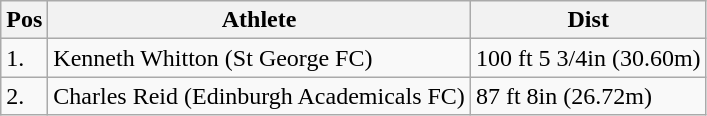<table class="wikitable">
<tr>
<th>Pos</th>
<th>Athlete</th>
<th>Dist</th>
</tr>
<tr>
<td>1.</td>
<td>Kenneth Whitton (St George FC)</td>
<td>100 ft 5 3/4in (30.60m)</td>
</tr>
<tr>
<td>2.</td>
<td>Charles Reid (Edinburgh Academicals FC)</td>
<td>87 ft 8in (26.72m)</td>
</tr>
</table>
